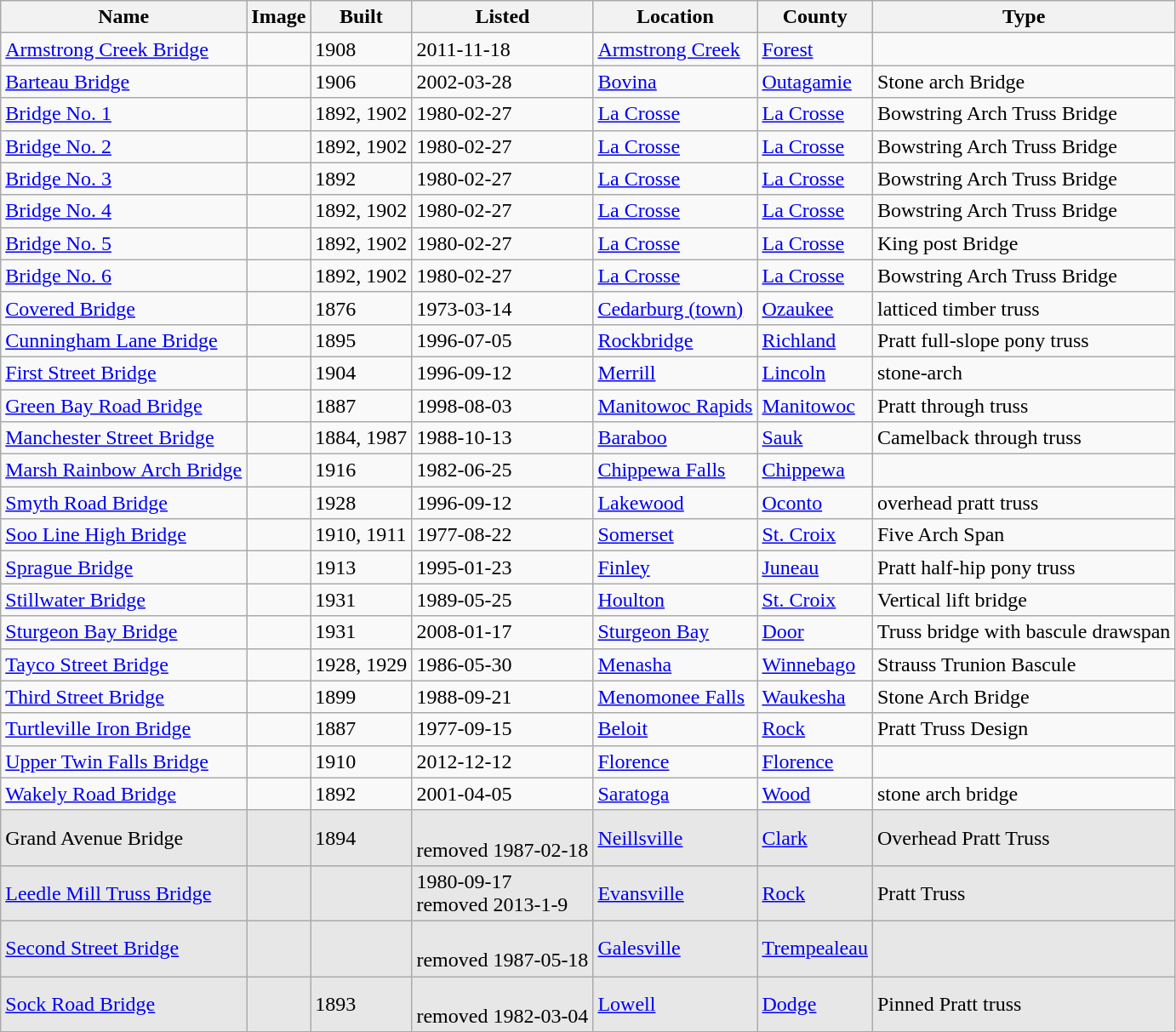<table class="wikitable sortable">
<tr>
<th>Name</th>
<th>Image</th>
<th>Built</th>
<th>Listed</th>
<th>Location</th>
<th>County</th>
<th>Type</th>
</tr>
<tr>
<td><a href='#'>Armstrong Creek Bridge</a></td>
<td></td>
<td>1908</td>
<td>2011-11-18</td>
<td><a href='#'>Armstrong Creek</a><br><small></small></td>
<td><a href='#'>Forest</a></td>
<td></td>
</tr>
<tr>
<td><a href='#'>Barteau Bridge</a></td>
<td></td>
<td>1906</td>
<td>2002-03-28</td>
<td><a href='#'>Bovina</a><br><small></small></td>
<td><a href='#'>Outagamie</a></td>
<td>Stone arch Bridge</td>
</tr>
<tr>
<td><a href='#'>Bridge No. 1</a></td>
<td></td>
<td>1892, 1902</td>
<td>1980-02-27</td>
<td><a href='#'>La Crosse</a><br><small></small></td>
<td><a href='#'>La Crosse</a></td>
<td>Bowstring Arch Truss Bridge</td>
</tr>
<tr>
<td><a href='#'>Bridge No. 2</a></td>
<td></td>
<td>1892, 1902</td>
<td>1980-02-27</td>
<td><a href='#'>La Crosse</a><br><small></small></td>
<td><a href='#'>La Crosse</a></td>
<td>Bowstring Arch Truss Bridge</td>
</tr>
<tr>
<td><a href='#'>Bridge No. 3</a></td>
<td></td>
<td>1892</td>
<td>1980-02-27</td>
<td><a href='#'>La Crosse</a><br><small></small></td>
<td><a href='#'>La Crosse</a></td>
<td>Bowstring Arch Truss Bridge</td>
</tr>
<tr>
<td><a href='#'>Bridge No. 4</a></td>
<td></td>
<td>1892, 1902</td>
<td>1980-02-27</td>
<td><a href='#'>La Crosse</a><br><small></small></td>
<td><a href='#'>La Crosse</a></td>
<td>Bowstring Arch Truss Bridge</td>
</tr>
<tr>
<td><a href='#'>Bridge No. 5</a></td>
<td></td>
<td>1892, 1902</td>
<td>1980-02-27</td>
<td><a href='#'>La Crosse</a><br><small></small></td>
<td><a href='#'>La Crosse</a></td>
<td>King post Bridge</td>
</tr>
<tr>
<td><a href='#'>Bridge No. 6</a></td>
<td></td>
<td>1892, 1902</td>
<td>1980-02-27</td>
<td><a href='#'>La Crosse</a><br><small></small></td>
<td><a href='#'>La Crosse</a></td>
<td>Bowstring Arch Truss Bridge</td>
</tr>
<tr>
<td><a href='#'>Covered Bridge</a></td>
<td></td>
<td>1876</td>
<td>1973-03-14</td>
<td><a href='#'>Cedarburg (town)</a><br><small></small></td>
<td><a href='#'>Ozaukee</a></td>
<td>latticed timber truss</td>
</tr>
<tr>
<td><a href='#'>Cunningham Lane Bridge</a></td>
<td></td>
<td>1895</td>
<td>1996-07-05</td>
<td><a href='#'>Rockbridge</a><br><small></small></td>
<td><a href='#'>Richland</a></td>
<td>Pratt full-slope pony truss</td>
</tr>
<tr>
<td><a href='#'>First Street Bridge</a></td>
<td></td>
<td>1904</td>
<td>1996-09-12</td>
<td><a href='#'>Merrill</a><br><small></small></td>
<td><a href='#'>Lincoln</a></td>
<td>stone-arch</td>
</tr>
<tr>
<td><a href='#'>Green Bay Road Bridge</a></td>
<td></td>
<td>1887</td>
<td>1998-08-03</td>
<td><a href='#'>Manitowoc Rapids</a><br><small></small></td>
<td><a href='#'>Manitowoc</a></td>
<td>Pratt through truss</td>
</tr>
<tr>
<td><a href='#'>Manchester Street Bridge</a></td>
<td></td>
<td>1884, 1987</td>
<td>1988-10-13</td>
<td><a href='#'>Baraboo</a><br><small></small></td>
<td><a href='#'>Sauk</a></td>
<td>Camelback through truss</td>
</tr>
<tr>
<td><a href='#'>Marsh Rainbow Arch Bridge</a></td>
<td></td>
<td>1916</td>
<td>1982-06-25</td>
<td><a href='#'>Chippewa Falls</a><br><small></small></td>
<td><a href='#'>Chippewa</a></td>
<td><br></td>
</tr>
<tr>
<td><a href='#'>Smyth Road Bridge</a></td>
<td></td>
<td>1928</td>
<td>1996-09-12</td>
<td><a href='#'>Lakewood</a><br><small></small></td>
<td><a href='#'>Oconto</a></td>
<td>overhead pratt truss</td>
</tr>
<tr>
<td><a href='#'>Soo Line High Bridge</a></td>
<td></td>
<td>1910, 1911</td>
<td>1977-08-22</td>
<td><a href='#'>Somerset</a></td>
<td><a href='#'>St. Croix</a></td>
<td>Five Arch Span</td>
</tr>
<tr>
<td><a href='#'>Sprague Bridge</a></td>
<td></td>
<td>1913</td>
<td>1995-01-23</td>
<td><a href='#'>Finley</a><br><small></small></td>
<td><a href='#'>Juneau</a></td>
<td>Pratt half-hip pony truss</td>
</tr>
<tr>
<td><a href='#'>Stillwater Bridge</a></td>
<td></td>
<td>1931</td>
<td>1989-05-25</td>
<td><a href='#'>Houlton</a><br><small></small></td>
<td><a href='#'>St. Croix</a></td>
<td>Vertical lift bridge</td>
</tr>
<tr>
<td><a href='#'>Sturgeon Bay Bridge</a></td>
<td></td>
<td>1931</td>
<td>2008-01-17</td>
<td><a href='#'>Sturgeon Bay</a><br><small></small></td>
<td><a href='#'>Door</a></td>
<td>Truss bridge with bascule drawspan</td>
</tr>
<tr>
<td><a href='#'>Tayco Street Bridge</a></td>
<td></td>
<td>1928, 1929</td>
<td>1986-05-30</td>
<td><a href='#'>Menasha</a><br><small></small></td>
<td><a href='#'>Winnebago</a></td>
<td>Strauss Trunion Bascule</td>
</tr>
<tr>
<td><a href='#'>Third Street Bridge</a></td>
<td></td>
<td>1899</td>
<td>1988-09-21</td>
<td><a href='#'>Menomonee Falls</a><br><small></small></td>
<td><a href='#'>Waukesha</a></td>
<td>Stone Arch Bridge<br></td>
</tr>
<tr>
<td><a href='#'>Turtleville Iron Bridge</a></td>
<td></td>
<td>1887</td>
<td>1977-09-15</td>
<td><a href='#'>Beloit</a><br><small></small></td>
<td><a href='#'>Rock</a></td>
<td>Pratt Truss Design</td>
</tr>
<tr>
<td><a href='#'>Upper Twin Falls Bridge</a></td>
<td></td>
<td>1910</td>
<td>2012-12-12</td>
<td><a href='#'>Florence</a><br><small></small></td>
<td><a href='#'>Florence</a></td>
<td></td>
</tr>
<tr>
<td><a href='#'>Wakely Road Bridge</a></td>
<td></td>
<td>1892</td>
<td>2001-04-05</td>
<td><a href='#'>Saratoga</a><br><small></small></td>
<td><a href='#'>Wood</a></td>
<td>stone arch bridge</td>
</tr>
<tr style="background:#e7e7e7;">
<td>Grand Avenue Bridge</td>
<td></td>
<td>1894</td>
<td><br>removed 1987-02-18</td>
<td><a href='#'>Neillsville</a></td>
<td><a href='#'>Clark</a></td>
<td>Overhead Pratt Truss</td>
</tr>
<tr style="background:#e7e7e7;">
<td><a href='#'>Leedle Mill Truss Bridge</a></td>
<td></td>
<td></td>
<td>1980-09-17 <br> removed 2013-1-9</td>
<td><a href='#'>Evansville</a><br><small></small></td>
<td><a href='#'>Rock</a></td>
<td>Pratt Truss</td>
</tr>
<tr style="background:#e7e7e7;">
<td><a href='#'>Second Street Bridge</a></td>
<td></td>
<td></td>
<td><br>removed 1987-05-18</td>
<td><a href='#'>Galesville</a></td>
<td><a href='#'>Trempealeau</a></td>
<td></td>
</tr>
<tr style="background:#e7e7e7;">
<td><a href='#'>Sock Road Bridge</a></td>
<td></td>
<td>1893</td>
<td><br>removed 1982-03-04</td>
<td><a href='#'>Lowell</a></td>
<td><a href='#'>Dodge</a></td>
<td>Pinned Pratt truss</td>
</tr>
</table>
